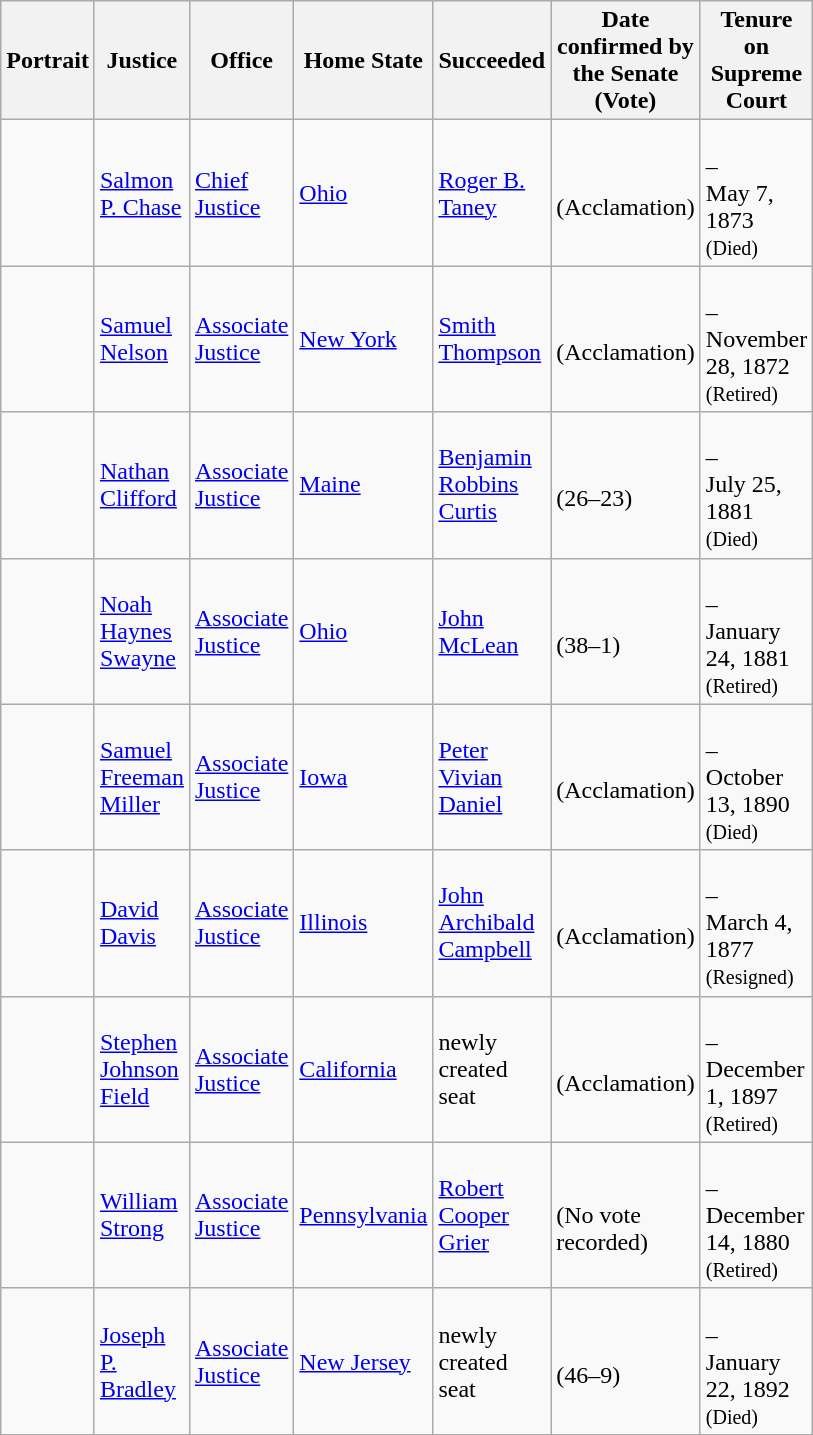<table class="wikitable sortable">
<tr>
<th scope="col" style="width: 10px;">Portrait</th>
<th scope="col" style="width: 10px;">Justice</th>
<th scope="col" style="width: 10px;">Office</th>
<th scope="col" style="width: 10px;">Home State</th>
<th scope="col" style="width: 10px;">Succeeded</th>
<th scope="col" style="width: 10px;">Date confirmed by the Senate<br>(Vote)</th>
<th scope="col" style="width: 10px;">Tenure on Supreme Court</th>
</tr>
<tr>
<td></td>
<td><a href='#'>Salmon P. Chase</a></td>
<td><a href='#'>Chief Justice</a></td>
<td><a href='#'>Ohio</a></td>
<td><a href='#'>Roger B. Taney</a></td>
<td><br>(Acclamation)</td>
<td><br>–<br>May 7, 1873<br><small>(Died)</small></td>
</tr>
<tr>
<td></td>
<td><a href='#'>Samuel Nelson</a></td>
<td><a href='#'>Associate Justice</a></td>
<td><a href='#'>New York</a></td>
<td><a href='#'>Smith Thompson</a></td>
<td><br>(Acclamation)</td>
<td><br>–<br>November 28, 1872<br><small>(Retired)</small></td>
</tr>
<tr>
<td></td>
<td><a href='#'>Nathan Clifford</a></td>
<td><a href='#'>Associate Justice</a></td>
<td><a href='#'>Maine</a></td>
<td><a href='#'>Benjamin Robbins Curtis</a></td>
<td><br>(26–23)</td>
<td><br>–<br>July 25, 1881<br><small>(Died)</small></td>
</tr>
<tr>
<td></td>
<td><a href='#'>Noah Haynes Swayne</a></td>
<td><a href='#'>Associate Justice</a></td>
<td><a href='#'>Ohio</a></td>
<td><a href='#'>John McLean</a></td>
<td><br>(38–1)</td>
<td><br>–<br>January 24, 1881<br><small>(Retired)</small></td>
</tr>
<tr>
<td></td>
<td><a href='#'>Samuel Freeman Miller</a></td>
<td><a href='#'>Associate Justice</a></td>
<td><a href='#'>Iowa</a></td>
<td><a href='#'>Peter Vivian Daniel</a></td>
<td><br>(Acclamation)</td>
<td><br>–<br>October 13, 1890<br><small>(Died)</small></td>
</tr>
<tr>
<td></td>
<td><a href='#'>David Davis</a></td>
<td><a href='#'>Associate Justice</a></td>
<td><a href='#'>Illinois</a></td>
<td><a href='#'>John Archibald Campbell</a></td>
<td><br>(Acclamation)</td>
<td><br>–<br>March 4, 1877<br><small>(Resigned)</small></td>
</tr>
<tr>
<td></td>
<td><a href='#'>Stephen Johnson Field</a></td>
<td><a href='#'>Associate Justice</a></td>
<td><a href='#'>California</a></td>
<td>newly created seat</td>
<td><br>(Acclamation)</td>
<td><br>–<br>December 1, 1897<br><small>(Retired)</small></td>
</tr>
<tr>
<td></td>
<td><a href='#'>William Strong</a></td>
<td><a href='#'>Associate Justice</a></td>
<td><a href='#'>Pennsylvania</a></td>
<td><a href='#'>Robert Cooper Grier</a></td>
<td><br>(No vote recorded)</td>
<td><br>–<br>December 14, 1880<br><small>(Retired)</small></td>
</tr>
<tr>
<td></td>
<td><a href='#'>Joseph P. Bradley</a></td>
<td><a href='#'>Associate Justice</a></td>
<td><a href='#'>New Jersey</a></td>
<td>newly created seat</td>
<td><br>(46–9)</td>
<td><br>–<br>January 22, 1892<br><small>(Died)</small></td>
</tr>
<tr>
</tr>
</table>
